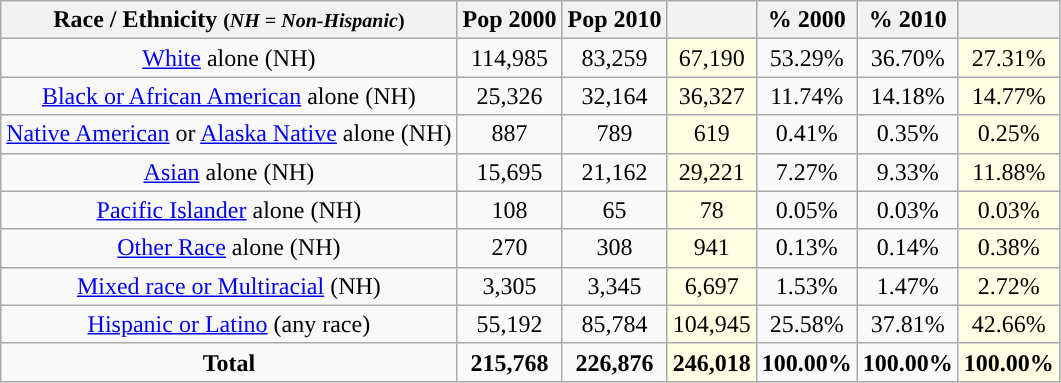<table class="wikitable" style="text-align:center;">
<tr>
<th>Race / Ethnicity <small>(<em>NH = Non-Hispanic</em>)</small></th>
<th>Pop 2000</th>
<th>Pop 2010</th>
<th></th>
<th>% 2000</th>
<th>% 2010</th>
<th></th>
</tr>
<tr>
<td><a href='#'>White</a> alone (NH)</td>
<td>114,985</td>
<td>83,259</td>
<td style='background: #ffffe6;'>67,190</td>
<td>53.29%</td>
<td>36.70%</td>
<td style='background: #ffffe6;'>27.31%</td>
</tr>
<tr>
<td><a href='#'>Black or African American</a> alone (NH)</td>
<td>25,326</td>
<td>32,164</td>
<td style='background: #ffffe6;'>36,327</td>
<td>11.74%</td>
<td>14.18%</td>
<td style='background: #ffffe6;'>14.77%</td>
</tr>
<tr>
<td><a href='#'>Native American</a> or <a href='#'>Alaska Native</a> alone (NH)</td>
<td>887</td>
<td>789</td>
<td style='background: #ffffe6;'>619</td>
<td>0.41%</td>
<td>0.35%</td>
<td style='background: #ffffe6;'>0.25%</td>
</tr>
<tr>
<td><a href='#'>Asian</a> alone (NH)</td>
<td>15,695</td>
<td>21,162</td>
<td style='background: #ffffe6;'>29,221</td>
<td>7.27%</td>
<td>9.33%</td>
<td style='background: #ffffe6;'>11.88%</td>
</tr>
<tr>
<td><a href='#'>Pacific Islander</a> alone (NH)</td>
<td>108</td>
<td>65</td>
<td style='background: #ffffe6;'>78</td>
<td>0.05%</td>
<td>0.03%</td>
<td style='background: #ffffe6;'>0.03%</td>
</tr>
<tr>
<td><a href='#'>Other Race</a> alone (NH)</td>
<td>270</td>
<td>308</td>
<td style='background: #ffffe6;'>941</td>
<td>0.13%</td>
<td>0.14%</td>
<td style='background: #ffffe6;'>0.38%</td>
</tr>
<tr>
<td><a href='#'>Mixed race or Multiracial</a> (NH)</td>
<td>3,305</td>
<td>3,345</td>
<td style='background: #ffffe6;'>6,697</td>
<td>1.53%</td>
<td>1.47%</td>
<td style='background: #ffffe6;'>2.72%</td>
</tr>
<tr>
<td><a href='#'>Hispanic or Latino</a> (any race)</td>
<td>55,192</td>
<td>85,784</td>
<td style='background: #ffffe6;'>104,945</td>
<td>25.58%</td>
<td>37.81%</td>
<td style='background: #ffffe6;'>42.66%</td>
</tr>
<tr>
<td><strong>Total</strong></td>
<td><strong>215,768</strong></td>
<td><strong>226,876</strong></td>
<td style='background: #ffffe6;'><strong>246,018</strong></td>
<td><strong>100.00%</strong></td>
<td><strong>100.00%</strong></td>
<td style='background: #ffffe6;'><strong>100.00%</strong></td>
</tr>
</table>
